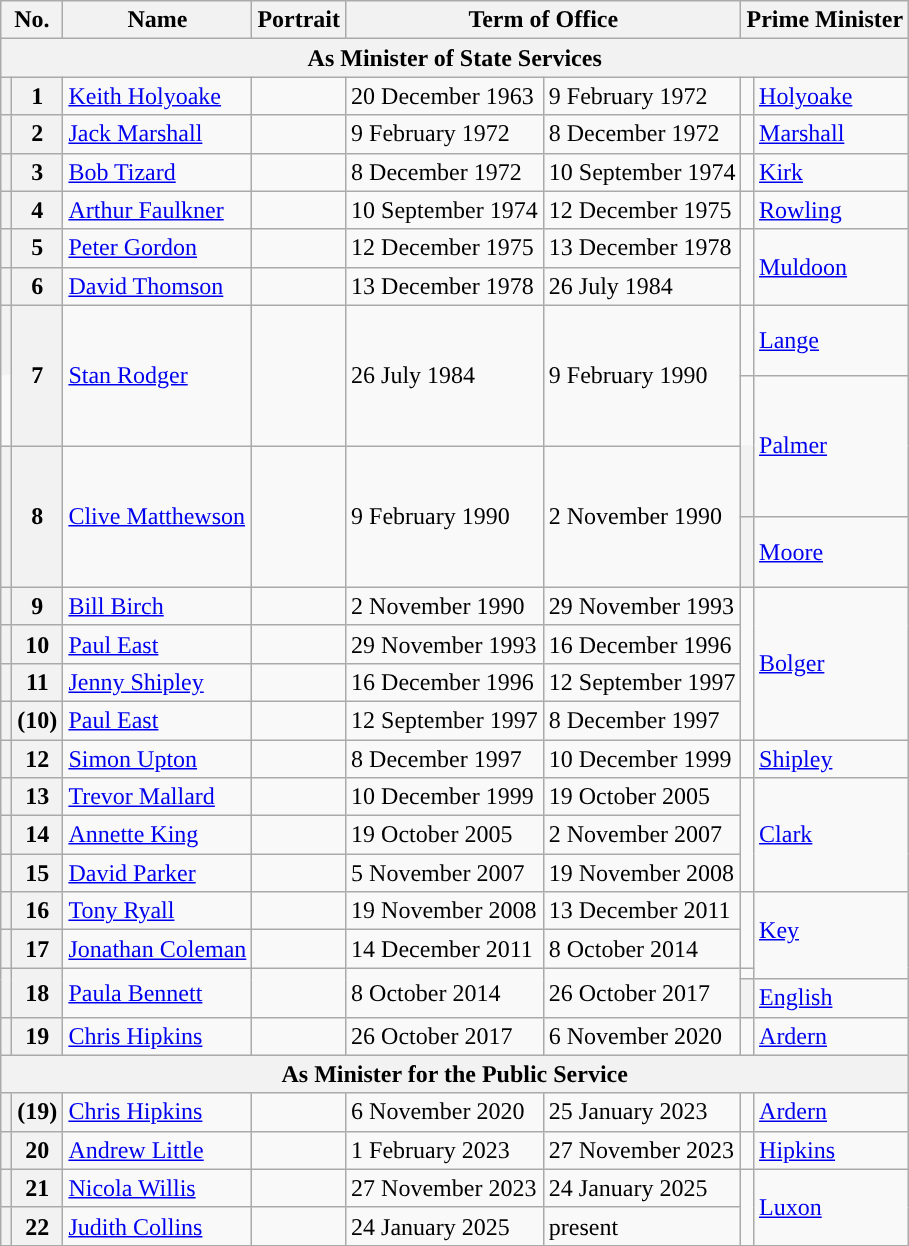<table class="wikitable">
<tr>
<th colspan=2>No.</th>
<th>Name</th>
<th>Portrait</th>
<th colspan=2>Term of Office</th>
<th colspan=2>Prime Minister</th>
</tr>
<tr>
<th colspan=8>As Minister of State Services</th>
</tr>
<tr>
<th style="background:"></th>
<th>1</th>
<td><a href='#'>Keith Holyoake</a></td>
<td></td>
<td>20 December 1963</td>
<td>9 February 1972</td>
<td width=1 style="background:"></td>
<td><a href='#'>Holyoake</a></td>
</tr>
<tr>
<th style="background:"></th>
<th>2</th>
<td><a href='#'>Jack Marshall</a></td>
<td></td>
<td>9 February 1972</td>
<td>8 December 1972</td>
<td style="background:"></td>
<td><a href='#'>Marshall</a></td>
</tr>
<tr>
<th style="background:"></th>
<th>3</th>
<td><a href='#'>Bob Tizard</a></td>
<td></td>
<td>8 December 1972</td>
<td>10 September 1974</td>
<td style="background:"></td>
<td><a href='#'>Kirk</a></td>
</tr>
<tr>
<th style="background:"></th>
<th>4</th>
<td><a href='#'>Arthur Faulkner</a></td>
<td></td>
<td>10 September 1974</td>
<td>12 December 1975</td>
<td style="background:"></td>
<td><a href='#'>Rowling</a></td>
</tr>
<tr>
<th style="background:"></th>
<th>5</th>
<td><a href='#'>Peter Gordon</a></td>
<td></td>
<td>12 December 1975</td>
<td>13 December 1978</td>
<td rowspan=2 style="background:"></td>
<td rowspan=2><a href='#'>Muldoon</a></td>
</tr>
<tr>
<th style="background:"></th>
<th>6</th>
<td><a href='#'>David Thomson</a></td>
<td></td>
<td>13 December 1978</td>
<td>26 July 1984</td>
</tr>
<tr>
<th height=40 style="border-bottom:solid 0 grey; background:"></th>
<th rowspan=2>7</th>
<td rowspan=2><a href='#'>Stan Rodger</a></td>
<td rowspan=2></td>
<td rowspan=2>26 July 1984</td>
<td rowspan=2>9 February 1990</td>
<td style="background:"></td>
<td><a href='#'>Lange</a></td>
</tr>
<tr>
<td height=40 style="border-top:solid 0 grey; background:"></td>
<td style="border-bottom:solid 0 grey; background:"></td>
<td rowspan=2><a href='#'>Palmer</a></td>
</tr>
<tr>
<th rowspan=2 style="background:"></th>
<th rowspan=2>8</th>
<td rowspan=2><a href='#'>Clive Matthewson</a></td>
<td rowspan=2></td>
<td rowspan=2>9 February 1990</td>
<td rowspan=2>2 November 1990</td>
<th height=40 style="border-top:solid 0 grey; background:"></th>
</tr>
<tr>
<th height=40 style="background:"></th>
<td><a href='#'>Moore</a></td>
</tr>
<tr>
<th style="background:"></th>
<th>9</th>
<td><a href='#'>Bill Birch</a></td>
<td></td>
<td>2 November 1990</td>
<td>29 November 1993</td>
<td rowspan=4 style="background:"></td>
<td rowspan=4><a href='#'>Bolger</a></td>
</tr>
<tr>
<th style="background:"></th>
<th>10</th>
<td><a href='#'>Paul East</a></td>
<td></td>
<td>29 November 1993</td>
<td>16 December 1996</td>
</tr>
<tr>
<th style="background:"></th>
<th>11</th>
<td><a href='#'>Jenny Shipley</a></td>
<td></td>
<td>16 December 1996</td>
<td>12 September 1997</td>
</tr>
<tr>
<th style="background:"></th>
<th>(10)</th>
<td><a href='#'>Paul East</a></td>
<td></td>
<td>12 September 1997</td>
<td>8 December 1997</td>
</tr>
<tr>
<th style="background:"></th>
<th>12</th>
<td><a href='#'>Simon Upton</a></td>
<td></td>
<td>8 December 1997</td>
<td>10 December 1999</td>
<td style="background:"></td>
<td><a href='#'>Shipley</a></td>
</tr>
<tr>
<th style="background:"></th>
<th>13</th>
<td><a href='#'>Trevor Mallard</a></td>
<td></td>
<td>10 December 1999</td>
<td>19 October 2005</td>
<td rowspan=3 style="background:"></td>
<td rowspan=3><a href='#'>Clark</a></td>
</tr>
<tr>
<th style="background:"></th>
<th>14</th>
<td><a href='#'>Annette King</a></td>
<td></td>
<td>19 October 2005</td>
<td>2 November 2007</td>
</tr>
<tr>
<th style="background:"></th>
<th>15</th>
<td><a href='#'>David Parker</a></td>
<td></td>
<td>5 November 2007</td>
<td>19 November 2008</td>
</tr>
<tr>
<th style="background:"></th>
<th>16</th>
<td><a href='#'>Tony Ryall</a></td>
<td></td>
<td>19 November 2008</td>
<td>13 December 2011</td>
<td rowspan=2 style="background:"></td>
<td rowspan=2 style='border-style: solid solid none solid;'><a href='#'>Key</a></td>
</tr>
<tr>
<th style="background:"></th>
<th>17</th>
<td><a href='#'>Jonathan Coleman</a></td>
<td></td>
<td>14 December 2011</td>
<td>8 October 2014</td>
</tr>
<tr>
<th rowspan=2 style="background:"></th>
<th rowspan=2>18</th>
<td rowspan=2><a href='#'>Paula Bennett</a></td>
<td rowspan=2></td>
<td rowspan=2>8 October 2014</td>
<td rowspan=2>26 October 2017</td>
<td style="background:"></td>
<td style='border-style: none solid solid solid;'></td>
</tr>
<tr>
<th style="border-top:solid 0 gray; background:"></th>
<td><a href='#'>English</a></td>
</tr>
<tr>
<th style="background:"></th>
<th>19</th>
<td><a href='#'>Chris Hipkins</a></td>
<td></td>
<td>26 October 2017</td>
<td>6 November 2020</td>
<td style="background:"></td>
<td><a href='#'>Ardern</a></td>
</tr>
<tr>
<th colspan=8>As Minister for the Public Service</th>
</tr>
<tr>
<th style="background:"></th>
<th>(19)</th>
<td><a href='#'>Chris Hipkins</a></td>
<td></td>
<td>6 November 2020</td>
<td>25 January 2023</td>
<td style="background:"></td>
<td><a href='#'>Ardern</a></td>
</tr>
<tr>
<th style="background:"></th>
<th>20</th>
<td><a href='#'>Andrew Little</a></td>
<td></td>
<td>1 February 2023</td>
<td>27 November 2023</td>
<td style="background:"></td>
<td><a href='#'>Hipkins</a></td>
</tr>
<tr>
<th style="background:"></th>
<th>21</th>
<td><a href='#'>Nicola Willis</a></td>
<td></td>
<td>27 November 2023</td>
<td>24 January 2025</td>
<td rowspan="2" style="background:"></td>
<td rowspan="2"><a href='#'>Luxon</a></td>
</tr>
<tr>
<th style="background:"></th>
<th>22</th>
<td><a href='#'>Judith Collins</a></td>
<td></td>
<td>24 January 2025</td>
<td>present</td>
</tr>
<tr>
</tr>
</table>
